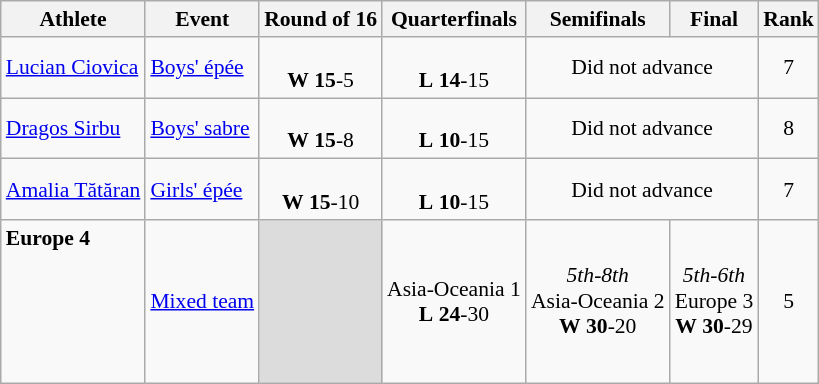<table class="wikitable" border="1" style="font-size:90%">
<tr>
<th>Athlete</th>
<th>Event</th>
<th>Round of 16</th>
<th>Quarterfinals</th>
<th>Semifinals</th>
<th>Final</th>
<th>Rank</th>
</tr>
<tr>
<td><a href='#'>Lucian Ciovica</a></td>
<td><a href='#'>Boys' épée</a></td>
<td align=center><br> <strong>W</strong> <strong>15</strong>-5</td>
<td align=center><br> <strong>L</strong> <strong>14</strong>-15</td>
<td align=center colspan=2>Did not advance</td>
<td align=center>7</td>
</tr>
<tr>
<td><a href='#'>Dragos Sirbu</a></td>
<td><a href='#'>Boys' sabre</a></td>
<td align=center><br> <strong>W</strong> <strong>15</strong>-8</td>
<td align=center><br> <strong>L</strong> <strong>10</strong>-15</td>
<td align=center colspan=2>Did not advance</td>
<td align=center>8</td>
</tr>
<tr>
<td><a href='#'>Amalia Tătăran</a></td>
<td><a href='#'>Girls' épée</a></td>
<td align=center><br> <strong>W</strong> <strong>15</strong>-10</td>
<td align=center><br> <strong>L</strong> <strong>10</strong>-15</td>
<td align=center colspan=2>Did not advance</td>
<td align=center>7</td>
</tr>
<tr>
<td><strong>Europe 4</strong><br><br><br><br><br><br></td>
<td><a href='#'>Mixed team</a></td>
<td bgcolor=#DCDCDC></td>
<td align=center>Asia-Oceania 1<br> <strong>L</strong> <strong>24</strong>-30</td>
<td align=center><em>5th-8th</em><br>Asia-Oceania 2<br> <strong>W</strong> <strong>30</strong>-20</td>
<td align=center><em>5th-6th</em><br>Europe 3<br> <strong>W</strong> <strong>30</strong>-29</td>
<td align=center>5</td>
</tr>
</table>
